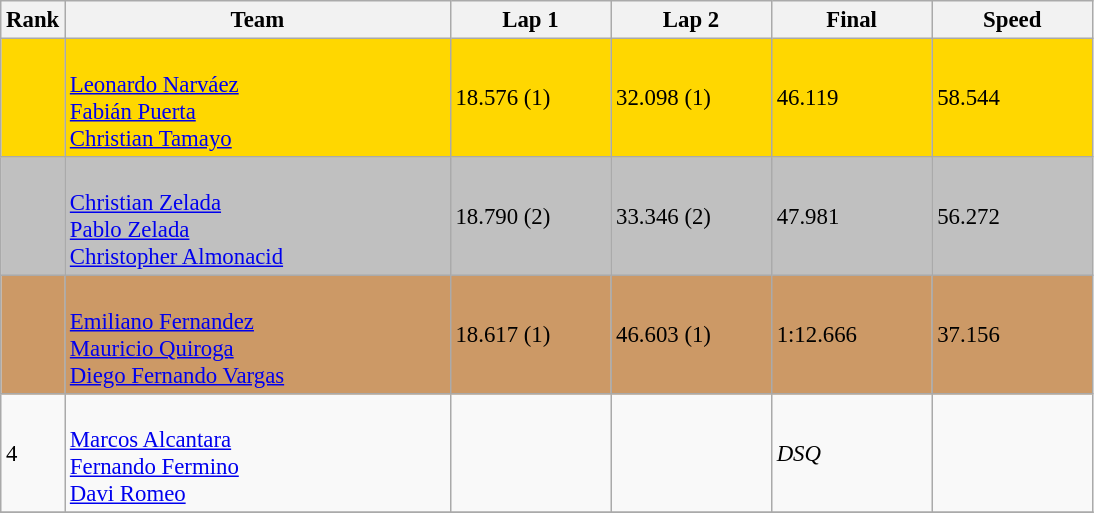<table class="wikitable" style="font-size:95%" style="text-align:center">
<tr>
<th>Rank</th>
<th width=250>Team</th>
<th width=100>Lap 1</th>
<th width=100>Lap 2</th>
<th width=100>Final</th>
<th width=100>Speed</th>
</tr>
<tr bgcolor=gold>
<td></td>
<td align=left><br><a href='#'>Leonardo Narváez</a><br><a href='#'>Fabián Puerta</a><br><a href='#'>Christian Tamayo</a></td>
<td>18.576 (1)</td>
<td>32.098 (1)</td>
<td>46.119</td>
<td>58.544</td>
</tr>
<tr bgcolor=silver>
<td></td>
<td align=left><br><a href='#'>Christian Zelada</a><br><a href='#'>Pablo Zelada</a><br><a href='#'>Christopher Almonacid</a></td>
<td>18.790 (2)</td>
<td>33.346 (2)</td>
<td>47.981</td>
<td>56.272</td>
</tr>
<tr bgcolor=cc9966>
<td></td>
<td align=left><br><a href='#'>Emiliano Fernandez</a><br><a href='#'>Mauricio Quiroga</a><br><a href='#'>Diego Fernando Vargas</a></td>
<td>18.617 (1)</td>
<td>46.603 (1)</td>
<td>1:12.666</td>
<td>37.156</td>
</tr>
<tr>
<td>4</td>
<td align=left><br><a href='#'>Marcos Alcantara</a><br><a href='#'>Fernando Fermino</a><br><a href='#'>Davi Romeo</a></td>
<td></td>
<td></td>
<td><em>DSQ</em></td>
<td></td>
</tr>
<tr>
</tr>
</table>
